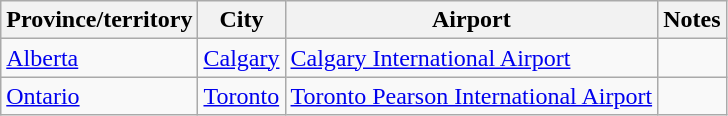<table class="wikitable">
<tr>
<th>Province/territory</th>
<th>City</th>
<th>Airport</th>
<th>Notes</th>
</tr>
<tr>
<td><a href='#'>Alberta</a></td>
<td><a href='#'>Calgary</a></td>
<td><a href='#'>Calgary International Airport</a></td>
<td></td>
</tr>
<tr>
<td><a href='#'>Ontario</a></td>
<td><a href='#'>Toronto</a></td>
<td><a href='#'>Toronto Pearson International Airport</a></td>
<td></td>
</tr>
</table>
